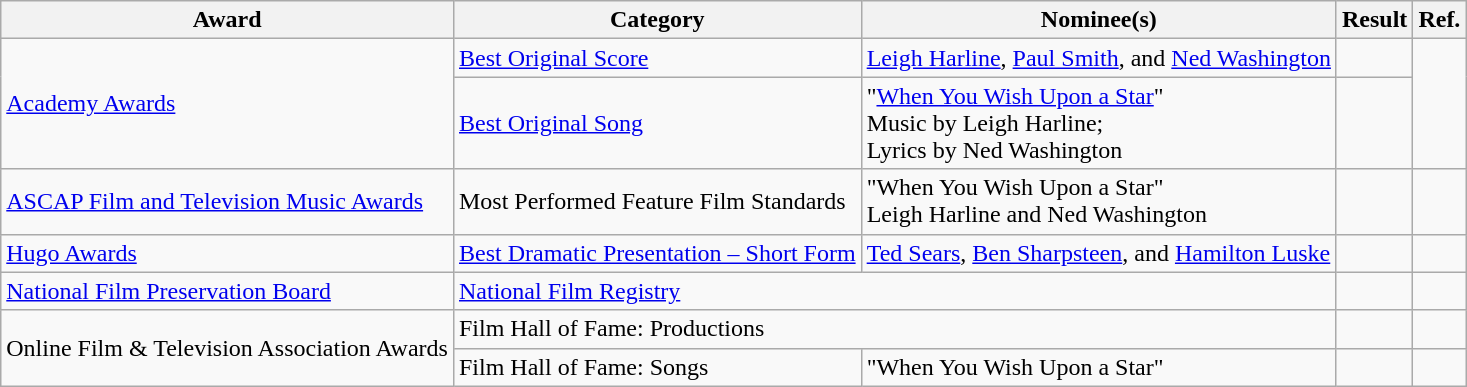<table class="wikitable plainrowheaders">
<tr>
<th>Award</th>
<th>Category</th>
<th>Nominee(s)</th>
<th>Result</th>
<th>Ref.</th>
</tr>
<tr>
<td rowspan="2"><a href='#'>Academy Awards</a></td>
<td><a href='#'>Best Original Score</a></td>
<td><a href='#'>Leigh Harline</a>, <a href='#'>Paul Smith</a>, and <a href='#'>Ned Washington</a></td>
<td></td>
<td align="center" rowspan="2"></td>
</tr>
<tr>
<td><a href='#'>Best Original Song</a></td>
<td>"<a href='#'>When You Wish Upon a Star</a>" <br> Music by Leigh Harline; <br> Lyrics by Ned Washington</td>
<td></td>
</tr>
<tr>
<td><a href='#'>ASCAP Film and Television Music Awards</a></td>
<td>Most Performed Feature Film Standards</td>
<td>"When You Wish Upon a Star" <br> Leigh Harline and Ned Washington</td>
<td></td>
<td align="center"></td>
</tr>
<tr>
<td><a href='#'>Hugo Awards</a></td>
<td><a href='#'>Best Dramatic Presentation – Short Form</a></td>
<td><a href='#'>Ted Sears</a>, <a href='#'>Ben Sharpsteen</a>, and <a href='#'>Hamilton Luske</a></td>
<td></td>
<td align="center"></td>
</tr>
<tr>
<td><a href='#'>National Film Preservation Board</a></td>
<td colspan="2"><a href='#'>National Film Registry</a></td>
<td></td>
<td align="center"> <br></td>
</tr>
<tr>
<td rowspan="2">Online Film & Television Association Awards</td>
<td colspan="2">Film Hall of Fame: Productions</td>
<td></td>
<td align="center"></td>
</tr>
<tr>
<td>Film Hall of Fame: Songs</td>
<td>"When You Wish Upon a Star"</td>
<td></td>
<td align="center"></td>
</tr>
</table>
